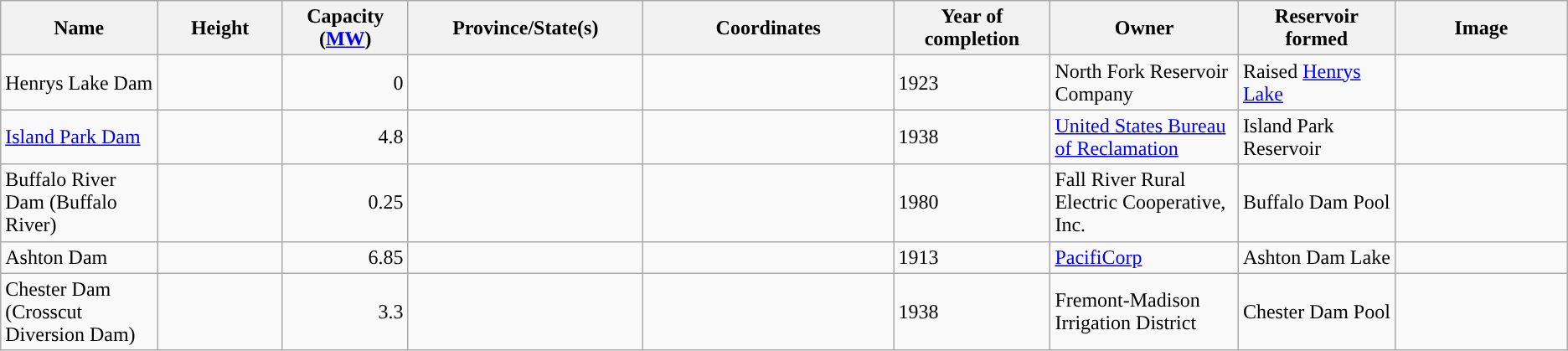<table class="wikitable sortable" border="1">
<tr>
<th width="10%">Name</th>
<th width="8%">Height</th>
<th width="8%">Capacity (<a href='#'>MW</a>)</th>
<th width="15%">Province/State(s)</th>
<th width="16%">Coordinates</th>
<th width="10%">Year of completion</th>
<th width="12%">Owner</th>
<th width="10%">Reservoir formed</th>
<th>Image</th>
</tr>
<tr>
<td>Henrys Lake Dam</td>
<td></td>
<td align="right">0</td>
<td></td>
<td></td>
<td>1923</td>
<td>North Fork Reservoir Company</td>
<td>Raised <a href='#'>Henrys Lake</a></td>
<td></td>
</tr>
<tr>
<td><a href='#'>Island Park Dam</a></td>
<td></td>
<td align="right">4.8</td>
<td></td>
<td></td>
<td>1938</td>
<td><a href='#'>United States Bureau of Reclamation</a></td>
<td>Island Park Reservoir</td>
<td></td>
</tr>
<tr>
<td>Buffalo River Dam (Buffalo River)</td>
<td></td>
<td align="right">0.25</td>
<td></td>
<td></td>
<td>1980</td>
<td>Fall River Rural Electric Cooperative, Inc.</td>
<td>Buffalo Dam Pool</td>
<td></td>
</tr>
<tr>
<td>Ashton Dam</td>
<td></td>
<td align="right">6.85</td>
<td></td>
<td></td>
<td>1913</td>
<td><a href='#'>PacifiCorp</a></td>
<td>Ashton Dam Lake</td>
<td></td>
</tr>
<tr>
<td>Chester Dam (Crosscut Diversion Dam)</td>
<td></td>
<td align="right">3.3</td>
<td></td>
<td></td>
<td>1938</td>
<td>Fremont-Madison Irrigation District</td>
<td>Chester Dam Pool</td>
<td></td>
</tr>
</table>
